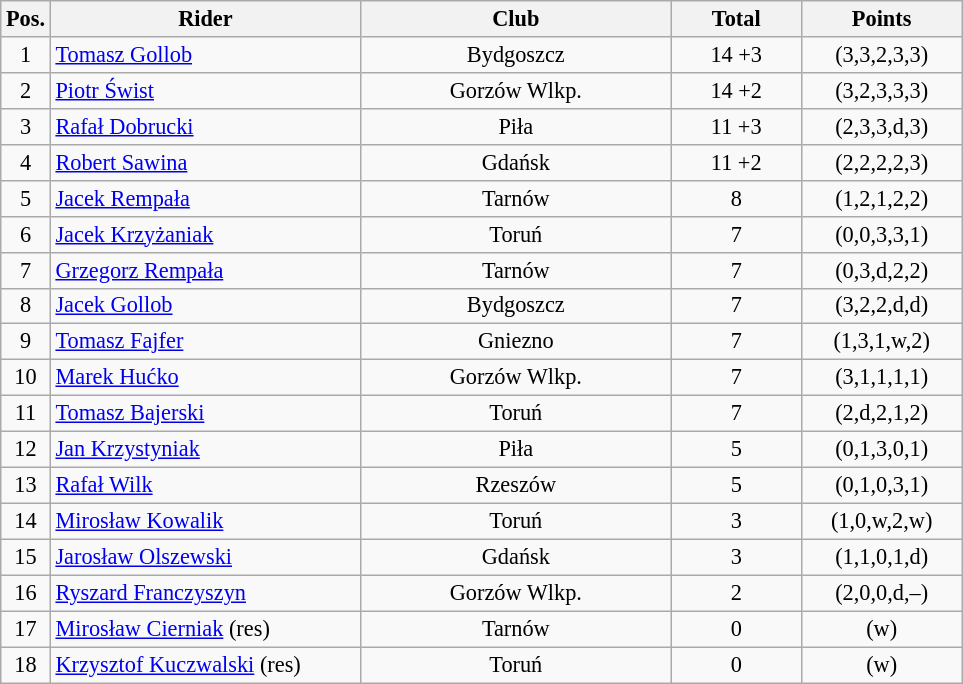<table class=wikitable style="font-size:93%;">
<tr>
<th width=25px>Pos.</th>
<th width=200px>Rider</th>
<th width=200px>Club</th>
<th width=80px>Total</th>
<th width=100px>Points</th>
</tr>
<tr align=center>
<td>1</td>
<td align=left><a href='#'>Tomasz Gollob</a></td>
<td>Bydgoszcz</td>
<td>14 +3</td>
<td>(3,3,2,3,3)</td>
</tr>
<tr align=center>
<td>2</td>
<td align=left><a href='#'>Piotr Świst</a></td>
<td>Gorzów Wlkp.</td>
<td>14 +2</td>
<td>(3,2,3,3,3)</td>
</tr>
<tr align=center>
<td>3</td>
<td align=left><a href='#'>Rafał Dobrucki</a></td>
<td>Piła</td>
<td>11 +3</td>
<td>(2,3,3,d,3)</td>
</tr>
<tr align=center>
<td>4</td>
<td align=left><a href='#'>Robert Sawina</a></td>
<td>Gdańsk</td>
<td>11 +2</td>
<td>(2,2,2,2,3)</td>
</tr>
<tr align=center>
<td>5</td>
<td align=left><a href='#'>Jacek Rempała</a></td>
<td>Tarnów</td>
<td>8</td>
<td>(1,2,1,2,2)</td>
</tr>
<tr align=center>
<td>6</td>
<td align=left><a href='#'>Jacek Krzyżaniak</a></td>
<td>Toruń</td>
<td>7</td>
<td>(0,0,3,3,1)</td>
</tr>
<tr align=center>
<td>7</td>
<td align=left><a href='#'>Grzegorz Rempała</a></td>
<td>Tarnów</td>
<td>7</td>
<td>(0,3,d,2,2)</td>
</tr>
<tr align=center>
<td>8</td>
<td align=left><a href='#'>Jacek Gollob</a></td>
<td>Bydgoszcz</td>
<td>7</td>
<td>(3,2,2,d,d)</td>
</tr>
<tr align=center>
<td>9</td>
<td align=left><a href='#'>Tomasz Fajfer</a></td>
<td>Gniezno</td>
<td>7</td>
<td>(1,3,1,w,2)</td>
</tr>
<tr align=center>
<td>10</td>
<td align=left><a href='#'>Marek Hućko</a></td>
<td>Gorzów Wlkp.</td>
<td>7</td>
<td>(3,1,1,1,1)</td>
</tr>
<tr align=center>
<td>11</td>
<td align=left><a href='#'>Tomasz Bajerski</a></td>
<td>Toruń</td>
<td>7</td>
<td>(2,d,2,1,2)</td>
</tr>
<tr align=center>
<td>12</td>
<td align=left><a href='#'>Jan Krzystyniak</a></td>
<td>Piła</td>
<td>5</td>
<td>(0,1,3,0,1)</td>
</tr>
<tr align=center>
<td>13</td>
<td align=left><a href='#'>Rafał Wilk</a></td>
<td>Rzeszów</td>
<td>5</td>
<td>(0,1,0,3,1)</td>
</tr>
<tr align=center>
<td>14</td>
<td align=left><a href='#'>Mirosław Kowalik</a></td>
<td>Toruń</td>
<td>3</td>
<td>(1,0,w,2,w)</td>
</tr>
<tr align=center>
<td>15</td>
<td align=left><a href='#'>Jarosław Olszewski</a></td>
<td>Gdańsk</td>
<td>3</td>
<td>(1,1,0,1,d)</td>
</tr>
<tr align=center>
<td>16</td>
<td align=left><a href='#'>Ryszard Franczyszyn</a></td>
<td>Gorzów Wlkp.</td>
<td>2</td>
<td>(2,0,0,d,–)</td>
</tr>
<tr align=center>
<td>17</td>
<td align=left><a href='#'>Mirosław Cierniak</a> (res)</td>
<td>Tarnów</td>
<td>0</td>
<td>(w)</td>
</tr>
<tr align=center>
<td>18</td>
<td align=left><a href='#'>Krzysztof Kuczwalski</a> (res)</td>
<td>Toruń</td>
<td>0</td>
<td>(w)</td>
</tr>
</table>
